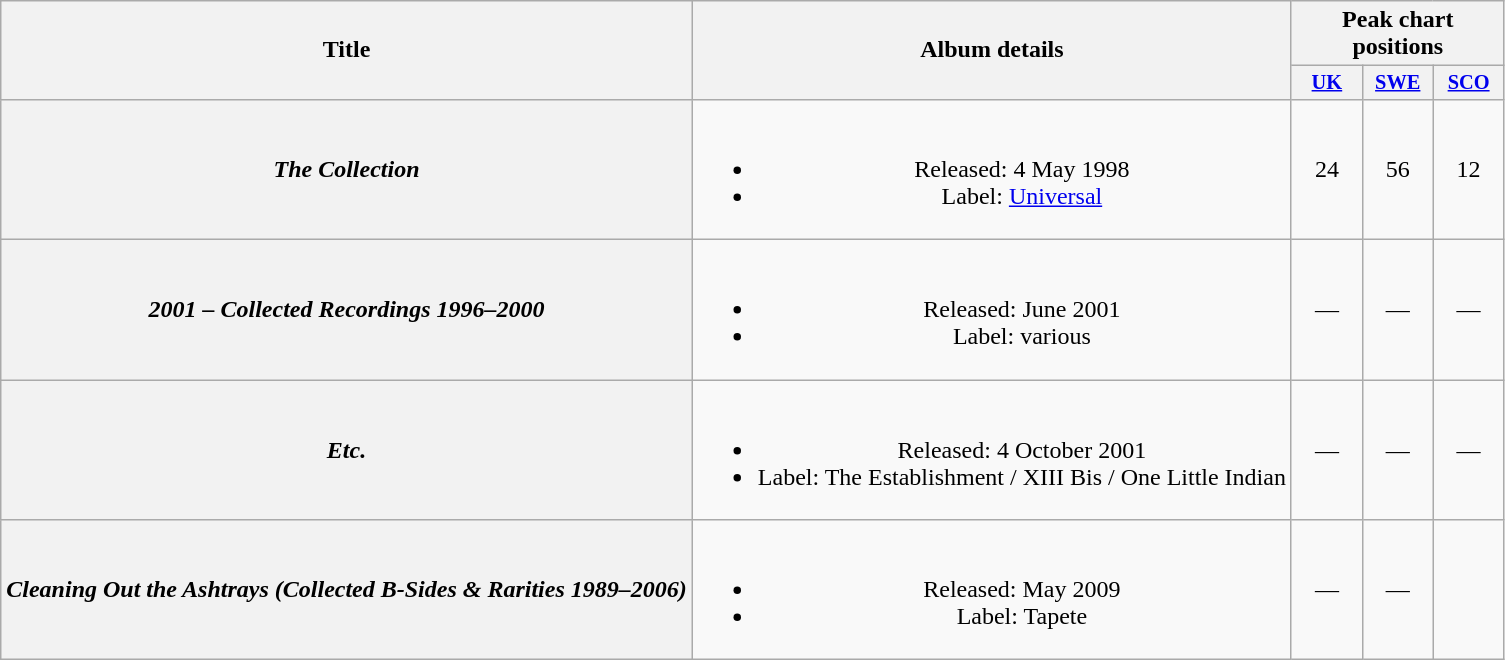<table class="wikitable plainrowheaders" style=text-align:center;>
<tr>
<th scope="col" rowspan="2">Title</th>
<th scope="col" rowspan="2">Album details</th>
<th colspan="3">Peak chart positions</th>
</tr>
<tr>
<th style="width:3em;font-size:85%"><a href='#'>UK</a><br></th>
<th style="width:3em;font-size:85%"><a href='#'>SWE</a><br></th>
<th style="width:3em;font-size:85%"><a href='#'>SCO</a><br></th>
</tr>
<tr>
<th scope="row"><em>The Collection</em></th>
<td><br><ul><li>Released: 4 May 1998</li><li>Label: <a href='#'>Universal</a></li></ul></td>
<td>24</td>
<td>56</td>
<td>12</td>
</tr>
<tr>
<th scope="row"><em>2001 – Collected Recordings 1996–2000</em></th>
<td><br><ul><li>Released: June 2001</li><li>Label: various</li></ul></td>
<td>—</td>
<td>—</td>
<td>—</td>
</tr>
<tr>
<th scope="row"><em>Etc.</em></th>
<td><br><ul><li>Released: 4 October 2001</li><li>Label: The Establishment / XIII Bis / One Little Indian</li></ul></td>
<td>—</td>
<td>—</td>
<td>—</td>
</tr>
<tr>
<th scope="row"><em>Cleaning Out the Ashtrays (Collected B-Sides & Rarities 1989–2006)</em></th>
<td><br><ul><li>Released: May 2009</li><li>Label: Tapete</li></ul></td>
<td>—</td>
<td>—</td>
</tr>
</table>
